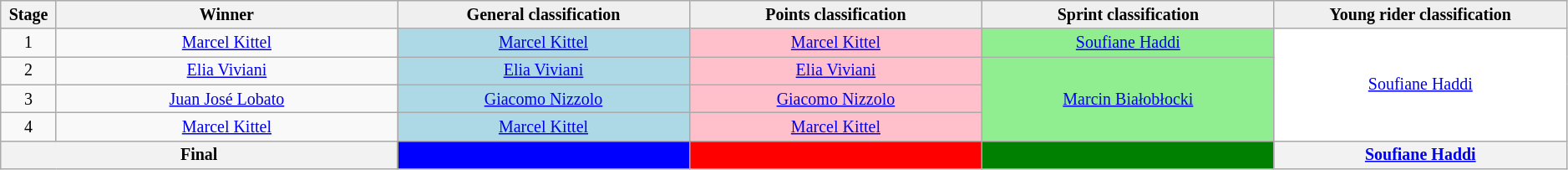<table class="wikitable" style="text-align: center; font-size:smaller;">
<tr style="background:#efefef;">
<th style="width:1%;">Stage</th>
<th style="width:14%;">Winner</th>
<th style="background:#efefef; width:12%;">General classification<br></th>
<th style="background:#efefef; width:12%;">Points classification<br></th>
<th style="background:#efefef; width:12%;">Sprint classification<br></th>
<th style="background:#efefef; width:12%;">Young rider classification<br></th>
</tr>
<tr>
<td>1</td>
<td><a href='#'>Marcel Kittel</a></td>
<td style="background:lightblue" rowspan=><a href='#'>Marcel Kittel</a></td>
<td style="background:pink" rowspan=><a href='#'>Marcel Kittel</a></td>
<td style="background:lightgreen"><a href='#'>Soufiane Haddi</a></td>
<td style="background:white" rowspan=4><a href='#'>Soufiane Haddi</a></td>
</tr>
<tr>
<td>2</td>
<td><a href='#'>Elia Viviani</a></td>
<td style="background:lightblue" rowspan=><a href='#'>Elia Viviani</a></td>
<td style="background:pink" rowspan=><a href='#'>Elia Viviani</a></td>
<td style="background:lightgreen" rowspan=3><a href='#'>Marcin Białobłocki</a></td>
</tr>
<tr>
<td>3</td>
<td><a href='#'>Juan José Lobato</a></td>
<td style="background:lightblue" rowspan=><a href='#'>Giacomo Nizzolo</a></td>
<td style="background:pink" rowspan=><a href='#'>Giacomo Nizzolo</a></td>
</tr>
<tr>
<td>4</td>
<td><a href='#'>Marcel Kittel</a></td>
<td style="background:lightblue" rowspan=><a href='#'>Marcel Kittel</a></td>
<td style="background:pink" rowspan=><a href='#'>Marcel Kittel</a></td>
</tr>
<tr>
<th colspan=2><strong>Final</strong></th>
<th style="background:blue"></th>
<th style="background:red"></th>
<th style="background:green"></th>
<th style="background:offwhite;"><a href='#'>Soufiane Haddi</a></th>
</tr>
</table>
